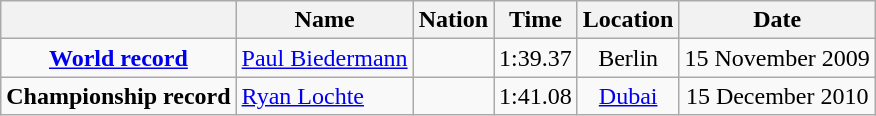<table class=wikitable style=text-align:center>
<tr>
<th></th>
<th>Name</th>
<th>Nation</th>
<th>Time</th>
<th>Location</th>
<th>Date</th>
</tr>
<tr>
<td><strong><a href='#'>World record</a></strong></td>
<td align=left><a href='#'>Paul Biedermann</a></td>
<td align=left></td>
<td align=left>1:39.37</td>
<td>Berlin</td>
<td>15 November 2009</td>
</tr>
<tr>
<td><strong>Championship record</strong></td>
<td align=left><a href='#'>Ryan Lochte</a></td>
<td align=left></td>
<td align=left>1:41.08</td>
<td><a href='#'>Dubai</a></td>
<td>15 December 2010</td>
</tr>
</table>
